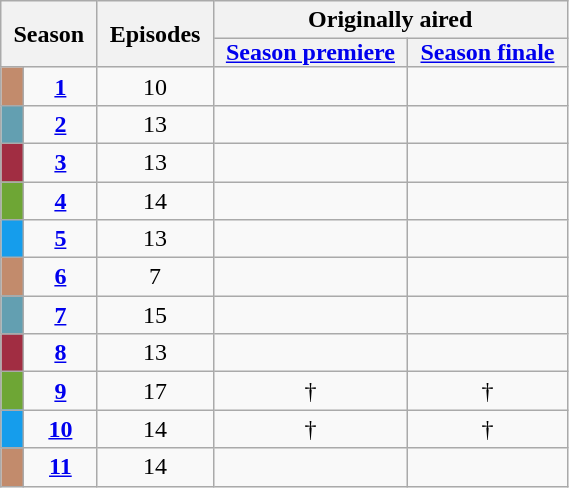<table class="wikitable" style="text-align:center">
<tr>
<th style="padding: 0px 8px" colspan="2" rowspan="2">Season</th>
<th style="padding: 0px 8px" rowspan="2">Episodes</th>
<th colspan="2">Originally aired</th>
</tr>
<tr>
<th style="padding: 0px 8px"><a href='#'>Season premiere</a></th>
<th style="padding: 0px 8px"><a href='#'>Season finale</a></th>
</tr>
<tr>
<td bgcolor="#c28b6c"></td>
<td><strong><a href='#'>1</a></strong></td>
<td>10</td>
<td></td>
<td></td>
</tr>
<tr>
<td bgcolor="#639FB1"></td>
<td><strong><a href='#'>2</a></strong></td>
<td>13</td>
<td></td>
<td></td>
</tr>
<tr>
<td bgcolor="#A12D42"></td>
<td><strong><a href='#'>3</a></strong></td>
<td>13</td>
<td></td>
<td></td>
</tr>
<tr>
<td bgcolor="#6EA635"></td>
<td><strong><a href='#'>4</a></strong></td>
<td>14</td>
<td></td>
<td></td>
</tr>
<tr>
<td bgcolor="#159DEC"></td>
<td><strong><a href='#'>5</a></strong></td>
<td>13</td>
<td></td>
<td></td>
</tr>
<tr>
<td bgcolor="#c28b6c"></td>
<td><strong><a href='#'>6</a></strong></td>
<td>7</td>
<td></td>
<td></td>
</tr>
<tr>
<td bgcolor="#639FB1"></td>
<td><strong><a href='#'>7</a></strong></td>
<td>15</td>
<td></td>
<td></td>
</tr>
<tr>
<td bgcolor="#A12D42"></td>
<td><strong><a href='#'>8</a></strong></td>
<td>13</td>
<td></td>
<td></td>
</tr>
<tr>
<td bgcolor="#6EA635"></td>
<td><strong><a href='#'>9</a></strong></td>
<td>17</td>
<td>†</td>
<td>†</td>
</tr>
<tr>
<td bgcolor="#159DEC"></td>
<td><strong><a href='#'>10</a></strong></td>
<td>14</td>
<td>†</td>
<td>†</td>
</tr>
<tr>
<td bgcolor="#c28b6c"></td>
<td><strong><a href='#'>11</a></strong></td>
<td>14</td>
<td></td>
<td></td>
</tr>
</table>
